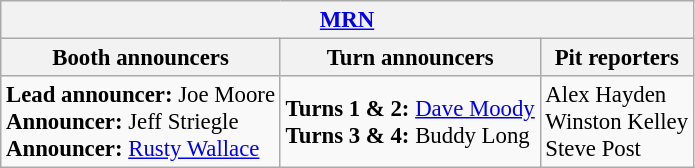<table class="wikitable" style="font-size: 95%">
<tr>
<th colspan="3"><a href='#'>MRN</a></th>
</tr>
<tr>
<th>Booth announcers</th>
<th>Turn announcers</th>
<th>Pit reporters</th>
</tr>
<tr>
<td><strong>Lead announcer:</strong> Joe Moore<br><strong>Announcer:</strong> Jeff Striegle<br><strong>Announcer:</strong> <a href='#'>Rusty Wallace</a></td>
<td><strong>Turns 1 & 2:</strong> <a href='#'>Dave Moody</a><br><strong>Turns 3 & 4:</strong> Buddy Long</td>
<td>Alex Hayden<br>Winston Kelley<br>Steve Post</td>
</tr>
</table>
